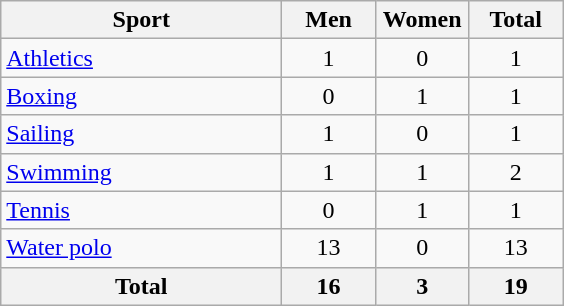<table class="wikitable sortable" style="text-align:center;">
<tr>
<th width=180>Sport</th>
<th width=55>Men</th>
<th width=55>Women</th>
<th width=55>Total</th>
</tr>
<tr>
<td align=left><a href='#'>Athletics</a></td>
<td>1</td>
<td>0</td>
<td>1</td>
</tr>
<tr>
<td align=left><a href='#'>Boxing</a></td>
<td>0</td>
<td>1</td>
<td>1</td>
</tr>
<tr>
<td align=left><a href='#'>Sailing</a></td>
<td>1</td>
<td>0</td>
<td>1</td>
</tr>
<tr>
<td align=left><a href='#'>Swimming</a></td>
<td>1</td>
<td>1</td>
<td>2</td>
</tr>
<tr>
<td align=left><a href='#'>Tennis</a></td>
<td>0</td>
<td>1</td>
<td>1</td>
</tr>
<tr>
<td align=left><a href='#'>Water polo</a></td>
<td>13</td>
<td>0</td>
<td>13</td>
</tr>
<tr>
<th>Total</th>
<th>16</th>
<th>3</th>
<th>19</th>
</tr>
</table>
